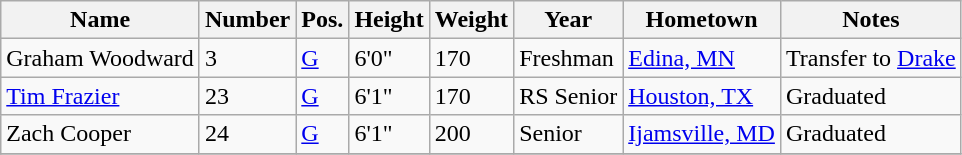<table class="wikitable sortable" border="1">
<tr>
<th>Name</th>
<th>Number</th>
<th>Pos.</th>
<th>Height</th>
<th>Weight</th>
<th>Year</th>
<th>Hometown</th>
<th class="unsortable">Notes</th>
</tr>
<tr>
<td sortname>Graham Woodward</td>
<td>3</td>
<td><a href='#'>G</a></td>
<td>6'0"</td>
<td>170</td>
<td>Freshman</td>
<td><a href='#'>Edina, MN</a></td>
<td>Transfer to <a href='#'>Drake</a></td>
</tr>
<tr>
<td sortname><a href='#'>Tim Frazier</a></td>
<td>23</td>
<td><a href='#'>G</a></td>
<td>6'1"</td>
<td>170</td>
<td>RS Senior</td>
<td><a href='#'>Houston, TX</a></td>
<td>Graduated</td>
</tr>
<tr>
<td sortname>Zach Cooper</td>
<td>24</td>
<td><a href='#'>G</a></td>
<td>6'1"</td>
<td>200</td>
<td>Senior</td>
<td><a href='#'>Ijamsville, MD</a></td>
<td>Graduated</td>
</tr>
<tr>
</tr>
</table>
